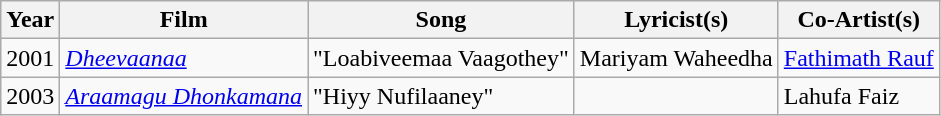<table class="wikitable">
<tr>
<th>Year</th>
<th>Film</th>
<th>Song</th>
<th>Lyricist(s)</th>
<th>Co-Artist(s)</th>
</tr>
<tr>
<td>2001</td>
<td><em><a href='#'>Dheevaanaa</a></em></td>
<td>"Loabiveemaa Vaagothey"</td>
<td>Mariyam Waheedha</td>
<td><a href='#'>Fathimath Rauf</a></td>
</tr>
<tr>
<td>2003</td>
<td><em><a href='#'>Araamagu Dhonkamana</a></em></td>
<td>"Hiyy Nufilaaney"</td>
<td></td>
<td>Lahufa Faiz</td>
</tr>
</table>
